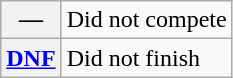<table class="wikitable">
<tr>
<th scope="row">—</th>
<td>Did not compete</td>
</tr>
<tr>
<th scope="row"><a href='#'>DNF</a></th>
<td>Did not finish</td>
</tr>
</table>
